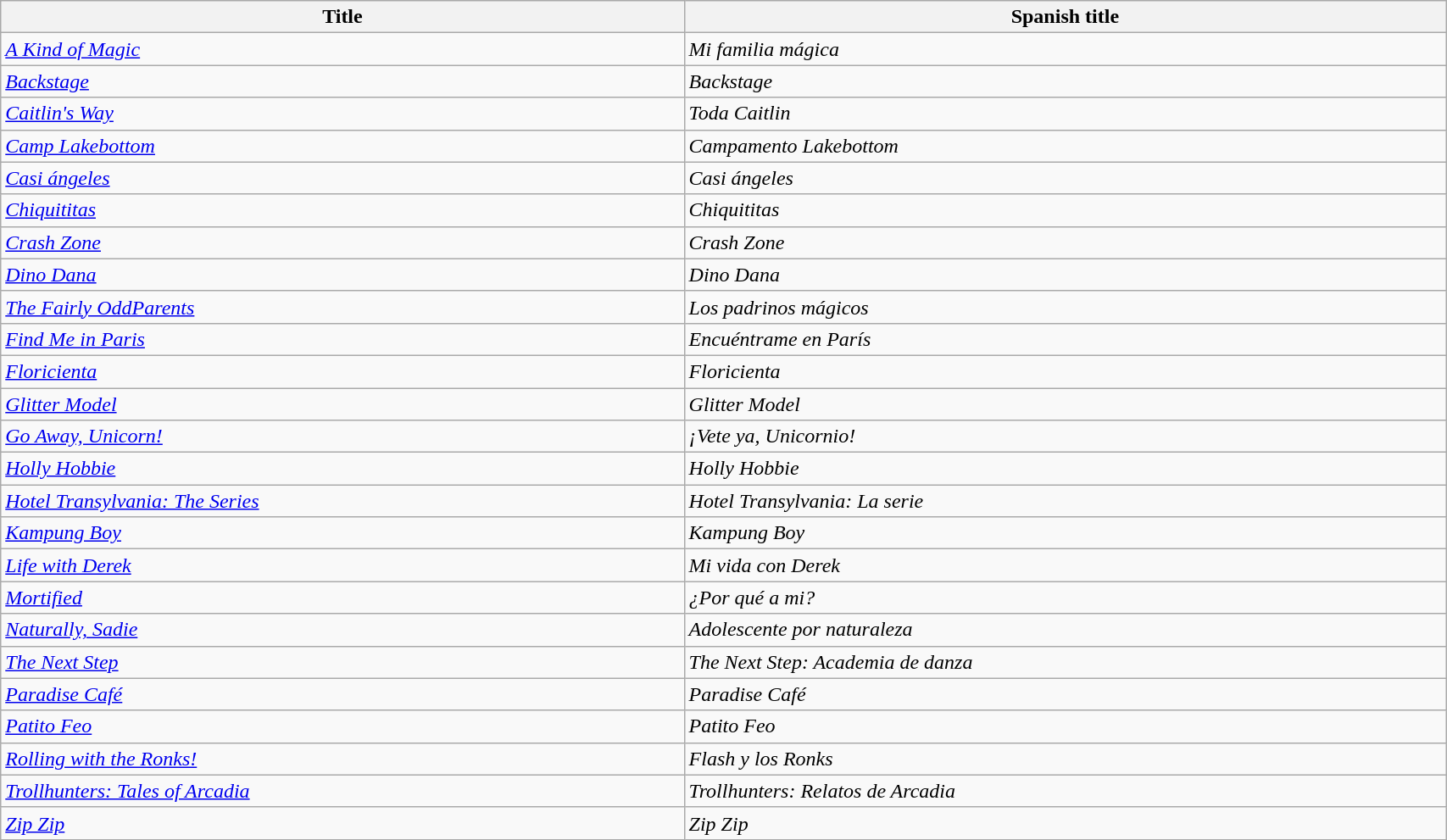<table class="wikitable sortable plainrowheaders" style="width:90%;">
<tr>
<th scope="col">Title</th>
<th scope="col">Spanish title</th>
</tr>
<tr>
<td><em><a href='#'>A Kind of Magic</a></em></td>
<td><em>Mi familia mágica</em></td>
</tr>
<tr>
<td><em><a href='#'>Backstage</a></em></td>
<td><em>Backstage</em></td>
</tr>
<tr>
<td><em><a href='#'>Caitlin's Way</a></em></td>
<td><em>Toda Caitlin</em></td>
</tr>
<tr>
<td><em><a href='#'>Camp Lakebottom</a></em></td>
<td><em>Campamento Lakebottom</em></td>
</tr>
<tr>
<td><em><a href='#'>Casi ángeles</a></em></td>
<td><em>Casi ángeles</em></td>
</tr>
<tr>
<td><em><a href='#'>Chiquititas</a></em></td>
<td><em>Chiquititas</em></td>
</tr>
<tr>
<td><em><a href='#'>Crash Zone</a></em></td>
<td><em>Crash Zone</em></td>
</tr>
<tr>
<td><em><a href='#'>Dino Dana</a></em></td>
<td><em>Dino Dana</em></td>
</tr>
<tr>
<td><em><a href='#'>The Fairly OddParents</a></em></td>
<td><em>Los padrinos mágicos</em></td>
</tr>
<tr>
<td><em><a href='#'>Find Me in Paris</a></em></td>
<td><em>Encuéntrame en París</em></td>
</tr>
<tr>
<td><em><a href='#'>Floricienta</a></em></td>
<td><em>Floricienta</em></td>
</tr>
<tr>
<td><em><a href='#'>Glitter Model</a></em></td>
<td><em>Glitter Model</em></td>
</tr>
<tr>
<td><em><a href='#'>Go Away, Unicorn!</a></em></td>
<td><em>¡Vete ya, Unicornio!</em></td>
</tr>
<tr>
<td><em><a href='#'>Holly Hobbie</a></em></td>
<td><em>Holly Hobbie</em></td>
</tr>
<tr>
<td><em><a href='#'>Hotel Transylvania: The Series</a></em></td>
<td><em>Hotel Transylvania: La serie</em></td>
</tr>
<tr>
<td><em><a href='#'>Kampung Boy</a></em></td>
<td><em>Kampung Boy</em></td>
</tr>
<tr>
<td><em><a href='#'>Life with Derek</a></em></td>
<td><em>Mi vida con Derek</em></td>
</tr>
<tr>
<td><em><a href='#'>Mortified</a></em></td>
<td><em>¿Por qué a mi?</em></td>
</tr>
<tr>
<td><em><a href='#'>Naturally, Sadie</a></em></td>
<td><em>Adolescente por naturaleza</em></td>
</tr>
<tr>
<td><em><a href='#'>The Next Step</a></em></td>
<td><em>The Next Step: Academia de danza</em></td>
</tr>
<tr>
<td><em><a href='#'>Paradise Café</a></em></td>
<td><em>Paradise Café</em></td>
</tr>
<tr>
<td><em><a href='#'>Patito Feo</a></em></td>
<td><em>Patito Feo</em></td>
</tr>
<tr>
<td><em><a href='#'>Rolling with the Ronks!</a></em></td>
<td><em>Flash y los Ronks</em></td>
</tr>
<tr>
<td><em><a href='#'>Trollhunters: Tales of Arcadia</a></em></td>
<td><em>Trollhunters: Relatos de Arcadia</em></td>
</tr>
<tr>
<td><em><a href='#'>Zip Zip</a></em></td>
<td><em>Zip Zip</em></td>
</tr>
</table>
